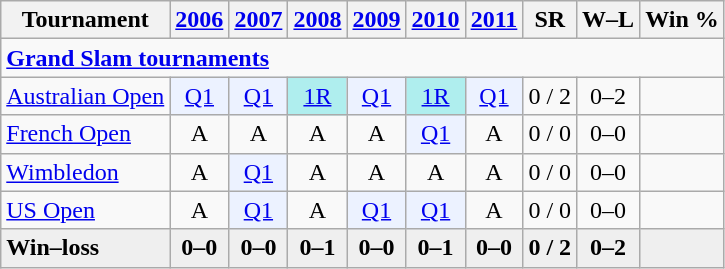<table class=wikitable style=text-align:center>
<tr>
<th>Tournament</th>
<th><a href='#'>2006</a></th>
<th><a href='#'>2007</a></th>
<th><a href='#'>2008</a></th>
<th><a href='#'>2009</a></th>
<th><a href='#'>2010</a></th>
<th><a href='#'>2011</a></th>
<th>SR</th>
<th>W–L</th>
<th>Win %</th>
</tr>
<tr>
<td colspan=25 style=text-align:left><a href='#'><strong>Grand Slam tournaments</strong></a></td>
</tr>
<tr>
<td align=left><a href='#'>Australian Open</a></td>
<td bgcolor=ecf2ff><a href='#'>Q1</a></td>
<td bgcolor=ecf2ff><a href='#'>Q1</a></td>
<td bgcolor=afeeee><a href='#'>1R</a></td>
<td bgcolor=ecf2ff><a href='#'>Q1</a></td>
<td bgcolor=afeeee><a href='#'>1R</a></td>
<td bgcolor=ecf2ff><a href='#'>Q1</a></td>
<td>0 / 2</td>
<td>0–2</td>
<td></td>
</tr>
<tr>
<td align=left><a href='#'>French Open</a></td>
<td>A</td>
<td>A</td>
<td>A</td>
<td>A</td>
<td bgcolor=ecf2ff><a href='#'>Q1</a></td>
<td>A</td>
<td>0 / 0</td>
<td>0–0</td>
<td></td>
</tr>
<tr>
<td align=left><a href='#'>Wimbledon</a></td>
<td>A</td>
<td bgcolor=ecf2ff><a href='#'>Q1</a></td>
<td>A</td>
<td>A</td>
<td>A</td>
<td>A</td>
<td>0 / 0</td>
<td>0–0</td>
<td></td>
</tr>
<tr>
<td align=left><a href='#'>US Open</a></td>
<td>A</td>
<td bgcolor=ecf2ff><a href='#'>Q1</a></td>
<td>A</td>
<td bgcolor=ecf2ff><a href='#'>Q1</a></td>
<td bgcolor=ecf2ff><a href='#'>Q1</a></td>
<td>A</td>
<td>0 / 0</td>
<td>0–0</td>
<td></td>
</tr>
<tr style=font-weight:bold;background:#efefef>
<td style=text-align:left>Win–loss</td>
<td>0–0</td>
<td>0–0</td>
<td>0–1</td>
<td>0–0</td>
<td>0–1</td>
<td>0–0</td>
<td>0 / 2</td>
<td>0–2</td>
<td></td>
</tr>
</table>
